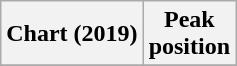<table class="wikitable plainrowheaders" style="text-align:center">
<tr>
<th scope="col">Chart (2019)</th>
<th scope="col">Peak<br> position</th>
</tr>
<tr>
</tr>
</table>
